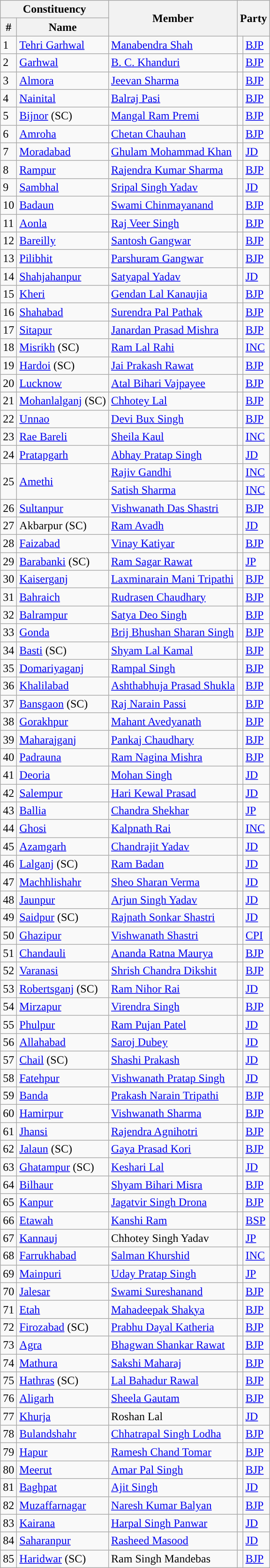<table class="wikitable sortable">
<tr>
<th colspan="2">Constituency</th>
<th rowspan="2">Member</th>
<th colspan="2" rowspan="2">Party</th>
</tr>
<tr>
<th>#</th>
<th>Name</th>
</tr>
<tr>
<td>1</td>
<td><a href='#'>Tehri Garhwal</a></td>
<td><a href='#'>Manabendra Shah</a></td>
<td style="background-color: "></td>
<td><a href='#'>BJP</a></td>
</tr>
<tr>
<td>2</td>
<td><a href='#'>Garhwal</a></td>
<td><a href='#'>B. C. Khanduri</a></td>
<td style="background-color: "></td>
<td><a href='#'>BJP</a></td>
</tr>
<tr>
<td>3</td>
<td><a href='#'>Almora</a></td>
<td><a href='#'>Jeevan Sharma</a></td>
<td style="background-color: "></td>
<td><a href='#'>BJP</a></td>
</tr>
<tr>
<td>4</td>
<td><a href='#'>Nainital</a></td>
<td><a href='#'>Balraj Pasi</a></td>
<td style="background-color: "></td>
<td><a href='#'>BJP</a></td>
</tr>
<tr>
<td>5</td>
<td><a href='#'>Bijnor</a> (SC)</td>
<td><a href='#'>Mangal Ram Premi</a></td>
<td style="background-color: "></td>
<td><a href='#'>BJP</a></td>
</tr>
<tr>
<td>6</td>
<td><a href='#'>Amroha</a></td>
<td><a href='#'>Chetan Chauhan</a></td>
<td style="background-color: "></td>
<td><a href='#'>BJP</a></td>
</tr>
<tr>
<td>7</td>
<td><a href='#'>Moradabad</a></td>
<td><a href='#'>Ghulam Mohammad Khan</a></td>
<td style="background-color: "></td>
<td><a href='#'>JD</a></td>
</tr>
<tr>
<td>8</td>
<td><a href='#'>Rampur</a></td>
<td><a href='#'>Rajendra Kumar Sharma</a></td>
<td style="background-color: "></td>
<td><a href='#'>BJP</a></td>
</tr>
<tr>
<td>9</td>
<td><a href='#'>Sambhal</a></td>
<td><a href='#'>Sripal Singh Yadav</a></td>
<td style="background-color: "></td>
<td><a href='#'>JD</a></td>
</tr>
<tr>
<td>10</td>
<td><a href='#'>Badaun</a></td>
<td><a href='#'>Swami Chinmayanand</a></td>
<td style="background-color: "></td>
<td><a href='#'>BJP</a></td>
</tr>
<tr>
<td>11</td>
<td><a href='#'>Aonla</a></td>
<td><a href='#'>Raj Veer Singh</a></td>
<td style="background-color: "></td>
<td><a href='#'>BJP</a></td>
</tr>
<tr>
<td>12</td>
<td><a href='#'>Bareilly</a></td>
<td><a href='#'>Santosh Gangwar</a></td>
<td style="background-color: "></td>
<td><a href='#'>BJP</a></td>
</tr>
<tr>
<td>13</td>
<td><a href='#'>Pilibhit</a></td>
<td><a href='#'>Parshuram Gangwar</a></td>
<td style="background-color: "></td>
<td><a href='#'>BJP</a></td>
</tr>
<tr>
<td>14</td>
<td><a href='#'>Shahjahanpur</a></td>
<td><a href='#'>Satyapal Yadav</a></td>
<td style="background-color: "></td>
<td><a href='#'>JD</a></td>
</tr>
<tr>
<td>15</td>
<td><a href='#'>Kheri</a></td>
<td><a href='#'>Gendan Lal Kanaujia</a></td>
<td style="background-color: "></td>
<td><a href='#'>BJP</a></td>
</tr>
<tr>
<td>16</td>
<td><a href='#'>Shahabad</a></td>
<td><a href='#'>Surendra Pal Pathak</a></td>
<td style="background-color: "></td>
<td><a href='#'>BJP</a></td>
</tr>
<tr>
<td>17</td>
<td><a href='#'>Sitapur</a></td>
<td><a href='#'>Janardan Prasad Mishra</a></td>
<td style="background-color: "></td>
<td><a href='#'>BJP</a></td>
</tr>
<tr>
<td>18</td>
<td><a href='#'>Misrikh</a> (SC)</td>
<td><a href='#'>Ram Lal Rahi</a></td>
<td style="background-color: "></td>
<td><a href='#'>INC</a></td>
</tr>
<tr>
<td>19</td>
<td><a href='#'>Hardoi</a> (SC)</td>
<td><a href='#'>Jai Prakash Rawat</a></td>
<td style="background-color: "></td>
<td><a href='#'>BJP</a></td>
</tr>
<tr>
<td>20</td>
<td><a href='#'>Lucknow</a></td>
<td><a href='#'>Atal Bihari Vajpayee</a></td>
<td style="background-color: "></td>
<td><a href='#'>BJP</a></td>
</tr>
<tr>
<td>21</td>
<td><a href='#'>Mohanlalganj</a> (SC)</td>
<td><a href='#'>Chhotey Lal</a></td>
<td style="background-color: "></td>
<td><a href='#'>BJP</a></td>
</tr>
<tr>
<td>22</td>
<td><a href='#'>Unnao</a></td>
<td><a href='#'>Devi Bux Singh</a></td>
<td style="background-color: "></td>
<td><a href='#'>BJP</a></td>
</tr>
<tr>
<td>23</td>
<td><a href='#'>Rae Bareli</a></td>
<td><a href='#'>Sheila Kaul</a></td>
<td style="background-color: "></td>
<td><a href='#'>INC</a></td>
</tr>
<tr>
<td>24</td>
<td><a href='#'>Pratapgarh</a></td>
<td><a href='#'>Abhay Pratap Singh</a></td>
<td style="background-color: "></td>
<td><a href='#'>JD</a></td>
</tr>
<tr>
<td rowspan="2">25</td>
<td rowspan="2"><a href='#'>Amethi</a></td>
<td><a href='#'>Rajiv Gandhi</a></td>
<td style="background-color: "></td>
<td><a href='#'>INC</a></td>
</tr>
<tr>
<td><a href='#'>Satish Sharma</a></td>
<td style="background-color: "></td>
<td><a href='#'>INC</a></td>
</tr>
<tr>
<td>26</td>
<td><a href='#'>Sultanpur</a></td>
<td><a href='#'>Vishwanath Das Shastri</a></td>
<td style="background-color: "></td>
<td><a href='#'>BJP</a></td>
</tr>
<tr>
<td>27</td>
<td>Akbarpur (SC)</td>
<td><a href='#'>Ram Avadh</a></td>
<td style="background-color: "></td>
<td><a href='#'>JD</a></td>
</tr>
<tr>
<td>28</td>
<td><a href='#'>Faizabad</a></td>
<td><a href='#'>Vinay Katiyar</a></td>
<td style="background-color: "></td>
<td><a href='#'>BJP</a></td>
</tr>
<tr>
<td>29</td>
<td><a href='#'>Barabanki</a> (SC)</td>
<td><a href='#'>Ram Sagar Rawat</a></td>
<td style="background-color: "></td>
<td><a href='#'>JP</a></td>
</tr>
<tr>
<td>30</td>
<td><a href='#'>Kaiserganj</a></td>
<td><a href='#'>Laxminarain Mani Tripathi</a></td>
<td style="background-color: "></td>
<td><a href='#'>BJP</a></td>
</tr>
<tr>
<td>31</td>
<td><a href='#'>Bahraich</a></td>
<td><a href='#'>Rudrasen Chaudhary</a></td>
<td style="background-color: "></td>
<td><a href='#'>BJP</a></td>
</tr>
<tr>
<td>32</td>
<td><a href='#'>Balrampur</a></td>
<td><a href='#'>Satya Deo Singh</a></td>
<td style="background-color: "></td>
<td><a href='#'>BJP</a></td>
</tr>
<tr>
<td>33</td>
<td><a href='#'>Gonda</a></td>
<td><a href='#'>Brij Bhushan Sharan Singh</a></td>
<td style="background-color: "></td>
<td><a href='#'>BJP</a></td>
</tr>
<tr>
<td>34</td>
<td><a href='#'>Basti</a> (SC)</td>
<td><a href='#'>Shyam Lal Kamal</a></td>
<td style="background-color: "></td>
<td><a href='#'>BJP</a></td>
</tr>
<tr>
<td>35</td>
<td><a href='#'>Domariyaganj</a></td>
<td><a href='#'>Rampal Singh</a></td>
<td style="background-color: "></td>
<td><a href='#'>BJP</a></td>
</tr>
<tr>
<td>36</td>
<td><a href='#'>Khalilabad</a></td>
<td><a href='#'>Ashthabhuja Prasad Shukla</a></td>
<td style="background-color: "></td>
<td><a href='#'>BJP</a></td>
</tr>
<tr>
<td>37</td>
<td><a href='#'>Bansgaon</a> (SC)</td>
<td><a href='#'>Raj Narain Passi</a></td>
<td style="background-color: "></td>
<td><a href='#'>BJP</a></td>
</tr>
<tr>
<td>38</td>
<td><a href='#'>Gorakhpur</a></td>
<td><a href='#'>Mahant Avedyanath</a></td>
<td style="background-color: "></td>
<td><a href='#'>BJP</a></td>
</tr>
<tr>
<td>39</td>
<td><a href='#'>Maharajganj</a></td>
<td><a href='#'>Pankaj Chaudhary</a></td>
<td style="background-color: "></td>
<td><a href='#'>BJP</a></td>
</tr>
<tr>
<td>40</td>
<td><a href='#'>Padrauna</a></td>
<td><a href='#'>Ram Nagina Mishra</a></td>
<td style="background-color: "></td>
<td><a href='#'>BJP</a></td>
</tr>
<tr>
<td>41</td>
<td><a href='#'>Deoria</a></td>
<td><a href='#'>Mohan Singh</a></td>
<td style="background-color: "></td>
<td><a href='#'>JD</a></td>
</tr>
<tr>
<td>42</td>
<td><a href='#'>Salempur</a></td>
<td><a href='#'>Hari Kewal Prasad</a></td>
<td style="background-color: "></td>
<td><a href='#'>JD</a></td>
</tr>
<tr>
<td>43</td>
<td><a href='#'>Ballia</a></td>
<td><a href='#'>Chandra Shekhar</a></td>
<td style="background-color: "></td>
<td><a href='#'>JP</a></td>
</tr>
<tr>
<td>44</td>
<td><a href='#'>Ghosi</a></td>
<td><a href='#'>Kalpnath Rai</a></td>
<td style="background-color: "></td>
<td><a href='#'>INC</a></td>
</tr>
<tr>
<td>45</td>
<td><a href='#'>Azamgarh</a></td>
<td><a href='#'>Chandrajit Yadav</a></td>
<td style="background-color: "></td>
<td><a href='#'>JD</a></td>
</tr>
<tr>
<td>46</td>
<td><a href='#'>Lalganj</a> (SC)</td>
<td><a href='#'>Ram Badan</a></td>
<td style="background-color: "></td>
<td><a href='#'>JD</a></td>
</tr>
<tr>
<td>47</td>
<td><a href='#'>Machhlishahr</a></td>
<td><a href='#'>Sheo Sharan Verma</a></td>
<td style="background-color: "></td>
<td><a href='#'>JD</a></td>
</tr>
<tr>
<td>48</td>
<td><a href='#'>Jaunpur</a></td>
<td><a href='#'>Arjun Singh Yadav</a></td>
<td style="background-color: "></td>
<td><a href='#'>JD</a></td>
</tr>
<tr>
<td>49</td>
<td><a href='#'>Saidpur</a> (SC)</td>
<td><a href='#'>Rajnath Sonkar Shastri</a></td>
<td style="background-color: "></td>
<td><a href='#'>JD</a></td>
</tr>
<tr>
<td>50</td>
<td><a href='#'>Ghazipur</a></td>
<td><a href='#'>Vishwanath Shastri</a></td>
<td style="background-color: "></td>
<td><a href='#'>CPI</a></td>
</tr>
<tr>
<td>51</td>
<td><a href='#'>Chandauli</a></td>
<td><a href='#'>Ananda Ratna Maurya</a></td>
<td style="background-color: "></td>
<td><a href='#'>BJP</a></td>
</tr>
<tr>
<td>52</td>
<td><a href='#'>Varanasi</a></td>
<td><a href='#'>Shrish Chandra Dikshit</a></td>
<td style="background-color: "></td>
<td><a href='#'>BJP</a></td>
</tr>
<tr>
<td>53</td>
<td><a href='#'>Robertsganj</a> (SC)</td>
<td><a href='#'>Ram Nihor Rai</a></td>
<td style="background-color: "></td>
<td><a href='#'>JD</a></td>
</tr>
<tr>
<td>54</td>
<td><a href='#'>Mirzapur</a></td>
<td><a href='#'>Virendra Singh</a></td>
<td style="background-color: "></td>
<td><a href='#'>BJP</a></td>
</tr>
<tr>
<td>55</td>
<td><a href='#'>Phulpur</a></td>
<td><a href='#'>Ram Pujan Patel</a></td>
<td style="background-color: "></td>
<td><a href='#'>JD</a></td>
</tr>
<tr>
<td>56</td>
<td><a href='#'>Allahabad</a></td>
<td><a href='#'>Saroj Dubey</a></td>
<td style="background-color: "></td>
<td><a href='#'>JD</a></td>
</tr>
<tr>
<td>57</td>
<td><a href='#'>Chail</a> (SC)</td>
<td><a href='#'>Shashi Prakash</a></td>
<td style="background-color: "></td>
<td><a href='#'>JD</a></td>
</tr>
<tr>
<td>58</td>
<td><a href='#'>Fatehpur</a></td>
<td><a href='#'>Vishwanath Pratap Singh</a></td>
<td style="background-color: "></td>
<td><a href='#'>JD</a></td>
</tr>
<tr>
<td>59</td>
<td><a href='#'>Banda</a></td>
<td><a href='#'>Prakash Narain Tripathi</a></td>
<td style="background-color: "></td>
<td><a href='#'>BJP</a></td>
</tr>
<tr>
<td>60</td>
<td><a href='#'>Hamirpur</a></td>
<td><a href='#'>Vishwanath Sharma</a></td>
<td style="background-color: "></td>
<td><a href='#'>BJP</a></td>
</tr>
<tr>
<td>61</td>
<td><a href='#'>Jhansi</a></td>
<td><a href='#'>Rajendra Agnihotri</a></td>
<td style="background-color: "></td>
<td><a href='#'>BJP</a></td>
</tr>
<tr>
<td>62</td>
<td><a href='#'>Jalaun</a> (SC)</td>
<td><a href='#'>Gaya Prasad Kori</a></td>
<td style="background-color: "></td>
<td><a href='#'>BJP</a></td>
</tr>
<tr>
<td>63</td>
<td><a href='#'>Ghatampur</a> (SC)</td>
<td><a href='#'>Keshari Lal</a></td>
<td style="background-color: "></td>
<td><a href='#'>JD</a></td>
</tr>
<tr>
<td>64</td>
<td><a href='#'>Bilhaur</a></td>
<td><a href='#'>Shyam Bihari Misra</a></td>
<td style="background-color: "></td>
<td><a href='#'>BJP</a></td>
</tr>
<tr>
<td>65</td>
<td><a href='#'>Kanpur</a></td>
<td><a href='#'>Jagatvir Singh Drona</a></td>
<td style="background-color: "></td>
<td><a href='#'>BJP</a></td>
</tr>
<tr>
<td>66</td>
<td><a href='#'>Etawah</a></td>
<td><a href='#'>Kanshi Ram</a></td>
<td style="background-color: "></td>
<td><a href='#'>BSP</a></td>
</tr>
<tr>
<td>67</td>
<td><a href='#'>Kannauj</a></td>
<td>Chhotey Singh Yadav</td>
<td style="background-color: "></td>
<td><a href='#'>JP</a></td>
</tr>
<tr>
<td>68</td>
<td><a href='#'>Farrukhabad</a></td>
<td><a href='#'>Salman Khurshid</a></td>
<td style="background-color: "></td>
<td><a href='#'>INC</a></td>
</tr>
<tr>
<td>69</td>
<td><a href='#'>Mainpuri</a></td>
<td><a href='#'>Uday Pratap Singh</a></td>
<td style="background-color: "></td>
<td><a href='#'>JP</a></td>
</tr>
<tr>
<td>70</td>
<td><a href='#'>Jalesar</a></td>
<td><a href='#'>Swami Sureshanand</a></td>
<td style="background-color: "></td>
<td><a href='#'>BJP</a></td>
</tr>
<tr>
<td>71</td>
<td><a href='#'>Etah</a></td>
<td><a href='#'>Mahadeepak Shakya</a></td>
<td style="background-color: "></td>
<td><a href='#'>BJP</a></td>
</tr>
<tr>
<td>72</td>
<td><a href='#'>Firozabad</a> (SC)</td>
<td><a href='#'>Prabhu Dayal Katheria</a></td>
<td style="background-color: "></td>
<td><a href='#'>BJP</a></td>
</tr>
<tr>
<td>73</td>
<td><a href='#'>Agra</a></td>
<td><a href='#'>Bhagwan Shankar Rawat</a></td>
<td style="background-color: "></td>
<td><a href='#'>BJP</a></td>
</tr>
<tr>
<td>74</td>
<td><a href='#'>Mathura</a></td>
<td><a href='#'>Sakshi Maharaj</a></td>
<td style="background-color: "></td>
<td><a href='#'>BJP</a></td>
</tr>
<tr>
<td>75</td>
<td><a href='#'>Hathras</a> (SC)</td>
<td><a href='#'>Lal Bahadur Rawal</a></td>
<td style="background-color: "></td>
<td><a href='#'>BJP</a></td>
</tr>
<tr>
<td>76</td>
<td><a href='#'>Aligarh</a></td>
<td><a href='#'>Sheela Gautam</a></td>
<td style="background-color: "></td>
<td><a href='#'>BJP</a></td>
</tr>
<tr>
<td>77</td>
<td><a href='#'>Khurja</a></td>
<td>Roshan Lal</td>
<td style="background-color: "></td>
<td><a href='#'>JD</a></td>
</tr>
<tr>
<td>78</td>
<td><a href='#'>Bulandshahr</a></td>
<td><a href='#'>Chhatrapal Singh Lodha</a></td>
<td style="background-color: "></td>
<td><a href='#'>BJP</a></td>
</tr>
<tr>
<td>79</td>
<td><a href='#'>Hapur</a></td>
<td><a href='#'>Ramesh Chand Tomar</a></td>
<td style="background-color: "></td>
<td><a href='#'>BJP</a></td>
</tr>
<tr>
<td>80</td>
<td><a href='#'>Meerut</a></td>
<td><a href='#'>Amar Pal Singh</a></td>
<td style="background-color: "></td>
<td><a href='#'>BJP</a></td>
</tr>
<tr>
<td>81</td>
<td><a href='#'>Baghpat</a></td>
<td><a href='#'>Ajit Singh</a></td>
<td style="background-color: "></td>
<td><a href='#'>JD</a></td>
</tr>
<tr>
<td>82</td>
<td><a href='#'>Muzaffarnagar</a></td>
<td><a href='#'>Naresh Kumar Balyan</a></td>
<td style="background-color: "></td>
<td><a href='#'>BJP</a></td>
</tr>
<tr>
<td>83</td>
<td><a href='#'>Kairana</a></td>
<td><a href='#'>Harpal Singh Panwar</a></td>
<td style="background-color: "></td>
<td><a href='#'>JD</a></td>
</tr>
<tr>
<td>84</td>
<td><a href='#'>Saharanpur</a></td>
<td><a href='#'>Rasheed Masood</a></td>
<td style="background-color: "></td>
<td><a href='#'>JD</a></td>
</tr>
<tr>
<td>85</td>
<td><a href='#'>Haridwar</a> (SC)</td>
<td>Ram Singh Mandebas</td>
<td style="background-color: "></td>
<td><a href='#'>BJP</a></td>
</tr>
</table>
